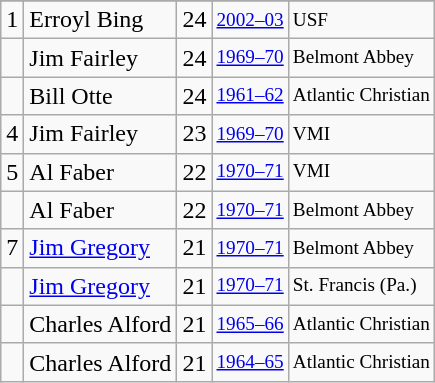<table class="wikitable">
<tr>
</tr>
<tr>
<td>1</td>
<td>Erroyl Bing</td>
<td>24</td>
<td style="font-size:80%;"><a href='#'>2002–03</a></td>
<td style="font-size:80%;">USF</td>
</tr>
<tr>
<td></td>
<td>Jim Fairley</td>
<td>24</td>
<td style="font-size:80%;"><a href='#'>1969–70</a></td>
<td style="font-size:80%;">Belmont Abbey</td>
</tr>
<tr>
<td></td>
<td>Bill Otte</td>
<td>24</td>
<td style="font-size:80%;"><a href='#'>1961–62</a></td>
<td style="font-size:80%;">Atlantic Christian</td>
</tr>
<tr>
<td>4</td>
<td>Jim Fairley</td>
<td>23</td>
<td style="font-size:80%;"><a href='#'>1969–70</a></td>
<td style="font-size:80%;">VMI</td>
</tr>
<tr>
<td>5</td>
<td>Al Faber</td>
<td>22</td>
<td style="font-size:80%;"><a href='#'>1970–71</a></td>
<td style="font-size:80%;">VMI</td>
</tr>
<tr>
<td></td>
<td>Al Faber</td>
<td>22</td>
<td style="font-size:80%;"><a href='#'>1970–71</a></td>
<td style="font-size:80%;">Belmont Abbey</td>
</tr>
<tr>
<td>7</td>
<td><a href='#'>Jim Gregory</a></td>
<td>21</td>
<td style="font-size:80%;"><a href='#'>1970–71</a></td>
<td style="font-size:80%;">Belmont Abbey</td>
</tr>
<tr>
<td></td>
<td><a href='#'>Jim Gregory</a></td>
<td>21</td>
<td style="font-size:80%;"><a href='#'>1970–71</a></td>
<td style="font-size:80%;">St. Francis (Pa.)</td>
</tr>
<tr>
<td></td>
<td>Charles Alford</td>
<td>21</td>
<td style="font-size:80%;"><a href='#'>1965–66</a></td>
<td style="font-size:80%;">Atlantic Christian</td>
</tr>
<tr>
<td></td>
<td>Charles Alford</td>
<td>21</td>
<td style="font-size:80%;"><a href='#'>1964–65</a></td>
<td style="font-size:80%;">Atlantic Christian</td>
</tr>
</table>
